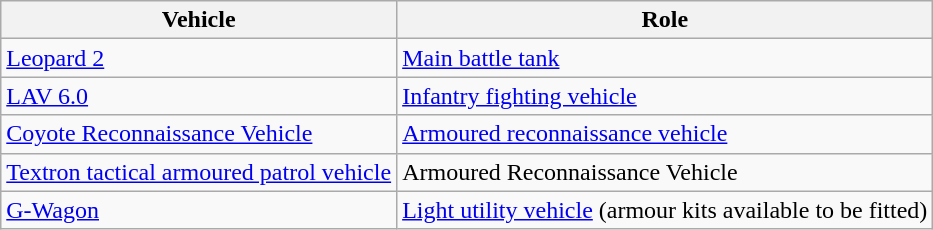<table class="wikitable">
<tr>
<th scope=col>Vehicle</th>
<th scope=col>Role</th>
</tr>
<tr>
<td><a href='#'>Leopard 2</a></td>
<td><a href='#'>Main battle tank</a></td>
</tr>
<tr>
<td><a href='#'>LAV 6.0</a></td>
<td><a href='#'>Infantry fighting vehicle</a></td>
</tr>
<tr>
<td><a href='#'>Coyote Reconnaissance Vehicle</a></td>
<td><a href='#'>Armoured reconnaissance vehicle</a></td>
</tr>
<tr>
<td><a href='#'>Textron tactical armoured patrol vehicle</a></td>
<td>Armoured Reconnaissance Vehicle</td>
</tr>
<tr>
<td><a href='#'>G-Wagon</a></td>
<td><a href='#'>Light utility vehicle</a> (armour kits available to be fitted)</td>
</tr>
</table>
